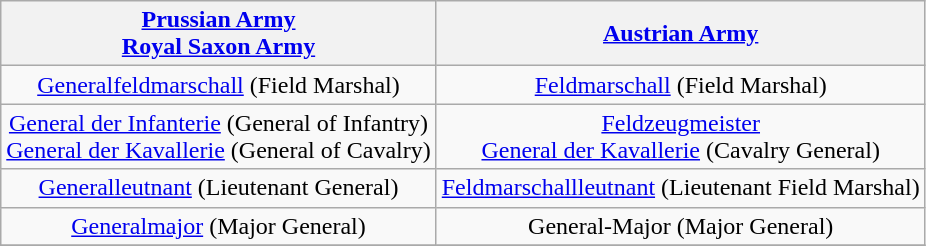<table class="wikitable">
<tr>
<th><a href='#'>Prussian Army</a> <br> <a href='#'>Royal Saxon Army</a></th>
<th><a href='#'>Austrian Army</a></th>
</tr>
<tr>
<td align="center"><a href='#'>Generalfeldmarschall</a> (Field Marshal)</td>
<td align="center"><a href='#'>Feldmarschall</a> (Field Marshal)</td>
</tr>
<tr>
<td align="center"><a href='#'>General der Infanterie</a> (General of Infantry) <br>  <a href='#'>General der Kavallerie</a> (General of Cavalry)</td>
<td align="center"><a href='#'>Feldzeugmeister</a> <br> <a href='#'>General der Kavallerie</a> (Cavalry General)</td>
</tr>
<tr>
<td align="center"><a href='#'>Generalleutnant</a> (Lieutenant General)</td>
<td align="center"><a href='#'>Feldmarschallleutnant</a> (Lieutenant Field Marshal)</td>
</tr>
<tr>
<td align="center"><a href='#'>Generalmajor</a> (Major General)</td>
<td align="center">General-Major (Major General)</td>
</tr>
<tr>
</tr>
</table>
